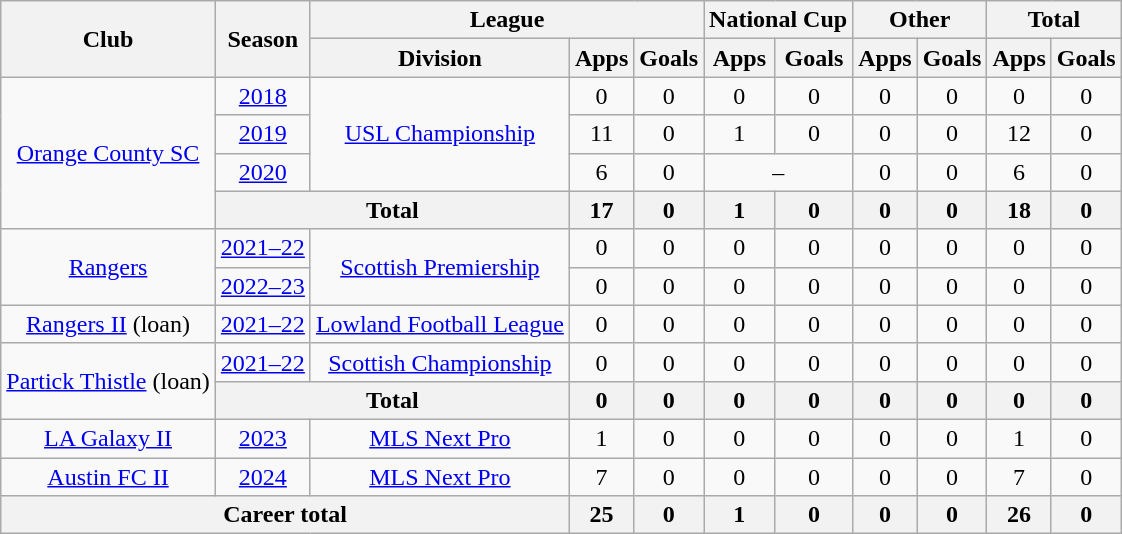<table class="wikitable" style="text-align: center;">
<tr>
<th rowspan="2">Club</th>
<th rowspan="2">Season</th>
<th colspan="3">League</th>
<th colspan="2">National Cup</th>
<th colspan="2">Other</th>
<th colspan="2">Total</th>
</tr>
<tr>
<th>Division</th>
<th>Apps</th>
<th>Goals</th>
<th>Apps</th>
<th>Goals</th>
<th>Apps</th>
<th>Goals</th>
<th>Apps</th>
<th>Goals</th>
</tr>
<tr>
<td rowspan="4"><a href='#'>Orange County SC</a></td>
<td><a href='#'>2018</a></td>
<td rowspan="3"><a href='#'>USL Championship</a></td>
<td>0</td>
<td>0</td>
<td>0</td>
<td>0</td>
<td>0</td>
<td>0</td>
<td>0</td>
<td>0</td>
</tr>
<tr>
<td><a href='#'>2019</a></td>
<td>11</td>
<td>0</td>
<td>1</td>
<td>0</td>
<td>0</td>
<td>0</td>
<td>12</td>
<td>0</td>
</tr>
<tr>
<td><a href='#'>2020</a></td>
<td>6</td>
<td>0</td>
<td colspan="2">–</td>
<td>0</td>
<td>0</td>
<td>6</td>
<td>0</td>
</tr>
<tr>
<th colspan="2">Total</th>
<th>17</th>
<th>0</th>
<th>1</th>
<th>0</th>
<th>0</th>
<th>0</th>
<th>18</th>
<th>0</th>
</tr>
<tr>
<td rowspan=2><a href='#'>Rangers</a></td>
<td><a href='#'>2021–22</a></td>
<td rowspan=2><a href='#'>Scottish Premiership</a></td>
<td>0</td>
<td>0</td>
<td>0</td>
<td>0</td>
<td>0</td>
<td>0</td>
<td>0</td>
<td>0</td>
</tr>
<tr>
<td><a href='#'>2022–23</a></td>
<td>0</td>
<td>0</td>
<td>0</td>
<td>0</td>
<td>0</td>
<td>0</td>
<td>0</td>
<td>0</td>
</tr>
<tr>
<td><a href='#'>Rangers II</a> (loan)</td>
<td><a href='#'>2021–22</a></td>
<td><a href='#'>Lowland Football League</a></td>
<td>0</td>
<td>0</td>
<td>0</td>
<td>0</td>
<td>0</td>
<td>0</td>
<td>0</td>
<td>0</td>
</tr>
<tr>
<td rowspan=2><a href='#'>Partick Thistle</a> (loan)</td>
<td><a href='#'>2021–22</a></td>
<td><a href='#'>Scottish Championship</a></td>
<td>0</td>
<td>0</td>
<td>0</td>
<td>0</td>
<td>0</td>
<td>0</td>
<td>0</td>
<td>0</td>
</tr>
<tr>
<th colspan="2">Total</th>
<th>0</th>
<th>0</th>
<th>0</th>
<th>0</th>
<th>0</th>
<th>0</th>
<th>0</th>
<th>0</th>
</tr>
<tr>
<td><a href='#'>LA Galaxy II</a></td>
<td><a href='#'>2023</a></td>
<td><a href='#'>MLS Next Pro</a></td>
<td>1</td>
<td>0</td>
<td>0</td>
<td>0</td>
<td>0</td>
<td>0</td>
<td>1</td>
<td>0</td>
</tr>
<tr>
<td><a href='#'>Austin FC II</a></td>
<td><a href='#'>2024</a></td>
<td><a href='#'>MLS Next Pro</a></td>
<td>7</td>
<td>0</td>
<td>0</td>
<td>0</td>
<td>0</td>
<td>0</td>
<td>7</td>
<td>0</td>
</tr>
<tr>
<th colspan="3">Career total</th>
<th>25</th>
<th>0</th>
<th>1</th>
<th>0</th>
<th>0</th>
<th>0</th>
<th>26</th>
<th>0</th>
</tr>
</table>
